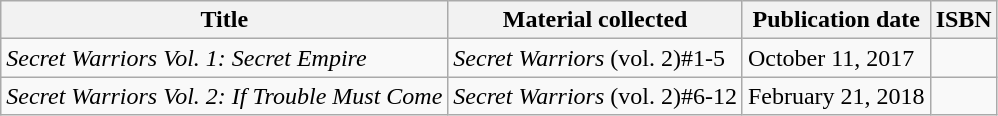<table class="wikitable">
<tr>
<th>Title</th>
<th>Material collected</th>
<th>Publication date</th>
<th>ISBN</th>
</tr>
<tr>
<td><em>Secret Warriors Vol. 1: Secret Empire</em></td>
<td><em>Secret Warriors</em> (vol. 2)#1-5</td>
<td>October 11, 2017</td>
<td></td>
</tr>
<tr>
<td><em>Secret Warriors Vol. 2:</em> <em>If Trouble Must Come</em></td>
<td><em>Secret Warriors</em> (vol. 2)#6-12</td>
<td>February 21, 2018</td>
<td></td>
</tr>
</table>
